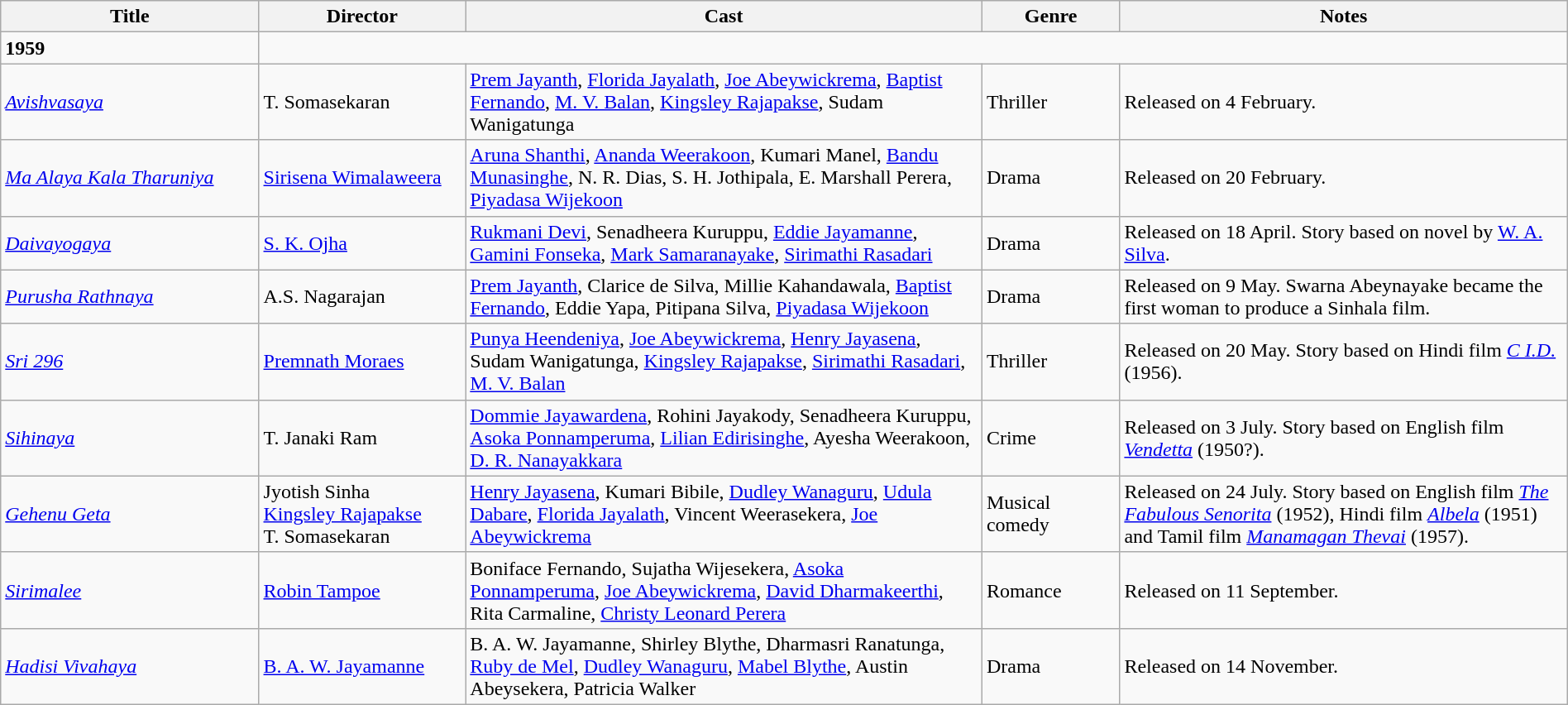<table class="wikitable" width="100%">
<tr>
<th width=15%>Title</th>
<th width=12%>Director</th>
<th width=30%>Cast</th>
<th width=8%>Genre</th>
<th width=26%>Notes</th>
</tr>
<tr>
<td><strong>1959</strong></td>
</tr>
<tr>
<td><em><a href='#'>Avishvasaya</a></em></td>
<td>T. Somasekaran</td>
<td><a href='#'>Prem Jayanth</a>, <a href='#'>Florida Jayalath</a>, <a href='#'>Joe Abeywickrema</a>, <a href='#'>Baptist Fernando</a>, <a href='#'>M. V. Balan</a>, <a href='#'>Kingsley Rajapakse</a>, Sudam Wanigatunga</td>
<td>Thriller</td>
<td>Released on 4 February.</td>
</tr>
<tr>
<td><em><a href='#'>Ma Alaya Kala Tharuniya</a></em></td>
<td><a href='#'>Sirisena Wimalaweera</a></td>
<td><a href='#'>Aruna Shanthi</a>, <a href='#'>Ananda Weerakoon</a>, Kumari Manel, <a href='#'>Bandu Munasinghe</a>, N. R. Dias, S. H. Jothipala, E. Marshall Perera, <a href='#'>Piyadasa Wijekoon</a></td>
<td>Drama</td>
<td>Released on 20 February.</td>
</tr>
<tr>
<td><em><a href='#'>Daivayogaya</a></em></td>
<td><a href='#'>S. K. Ojha</a></td>
<td><a href='#'>Rukmani Devi</a>, Senadheera Kuruppu, <a href='#'>Eddie Jayamanne</a>, <a href='#'>Gamini Fonseka</a>, <a href='#'>Mark Samaranayake</a>, <a href='#'>Sirimathi Rasadari</a></td>
<td>Drama</td>
<td>Released on 18 April. Story based on novel by <a href='#'>W. A. Silva</a>.</td>
</tr>
<tr>
<td><em><a href='#'>Purusha Rathnaya</a></em></td>
<td>A.S. Nagarajan</td>
<td><a href='#'>Prem Jayanth</a>, Clarice de Silva, Millie Kahandawala, <a href='#'>Baptist Fernando</a>, Eddie Yapa, Pitipana Silva, <a href='#'>Piyadasa Wijekoon</a></td>
<td>Drama</td>
<td>Released on 9 May. Swarna Abeynayake became the first woman to produce a Sinhala film.</td>
</tr>
<tr>
<td><em><a href='#'>Sri 296</a></em></td>
<td><a href='#'>Premnath Moraes</a></td>
<td><a href='#'>Punya Heendeniya</a>, <a href='#'>Joe Abeywickrema</a>, <a href='#'>Henry Jayasena</a>, Sudam Wanigatunga, <a href='#'>Kingsley Rajapakse</a>, <a href='#'>Sirimathi Rasadari</a>, <a href='#'>M. V. Balan</a></td>
<td>Thriller</td>
<td>Released on 20 May. Story based on Hindi film <em><a href='#'>C I.D.</a></em> (1956).</td>
</tr>
<tr>
<td><em><a href='#'>Sihinaya</a></em></td>
<td>T. Janaki Ram</td>
<td><a href='#'>Dommie Jayawardena</a>, Rohini Jayakody, Senadheera Kuruppu, <a href='#'>Asoka Ponnamperuma</a>, <a href='#'>Lilian Edirisinghe</a>, Ayesha Weerakoon, <a href='#'>D. R. Nanayakkara</a></td>
<td>Crime</td>
<td>Released on 3 July. Story based on English film <em><a href='#'>Vendetta</a></em> (1950?).</td>
</tr>
<tr>
<td><em><a href='#'>Gehenu Geta</a></em></td>
<td>Jyotish Sinha<br> <a href='#'>Kingsley Rajapakse</a><br> T. Somasekaran</td>
<td><a href='#'>Henry Jayasena</a>, Kumari Bibile, <a href='#'>Dudley Wanaguru</a>, <a href='#'>Udula Dabare</a>, <a href='#'>Florida Jayalath</a>, Vincent Weerasekera, <a href='#'>Joe Abeywickrema</a></td>
<td>Musical comedy</td>
<td>Released on 24 July. Story based on English film <em><a href='#'>The Fabulous Senorita</a></em> (1952), Hindi film <em><a href='#'>Albela</a></em> (1951) and Tamil film <em><a href='#'>Manamagan Thevai</a></em> (1957).</td>
</tr>
<tr>
<td><em><a href='#'>Sirimalee</a></em></td>
<td><a href='#'>Robin Tampoe</a></td>
<td>Boniface Fernando, Sujatha Wijesekera, <a href='#'>Asoka Ponnamperuma</a>, <a href='#'>Joe Abeywickrema</a>, <a href='#'>David Dharmakeerthi</a>, Rita Carmaline, <a href='#'>Christy Leonard Perera</a></td>
<td>Romance</td>
<td>Released on 11 September.</td>
</tr>
<tr>
<td><em><a href='#'>Hadisi Vivahaya</a></em></td>
<td><a href='#'>B. A. W. Jayamanne</a></td>
<td>B. A. W. Jayamanne, Shirley Blythe, Dharmasri Ranatunga, <a href='#'>Ruby de Mel</a>, <a href='#'>Dudley Wanaguru</a>, <a href='#'>Mabel Blythe</a>, Austin Abeysekera, Patricia Walker</td>
<td>Drama</td>
<td>Released on 14 November.</td>
</tr>
</table>
